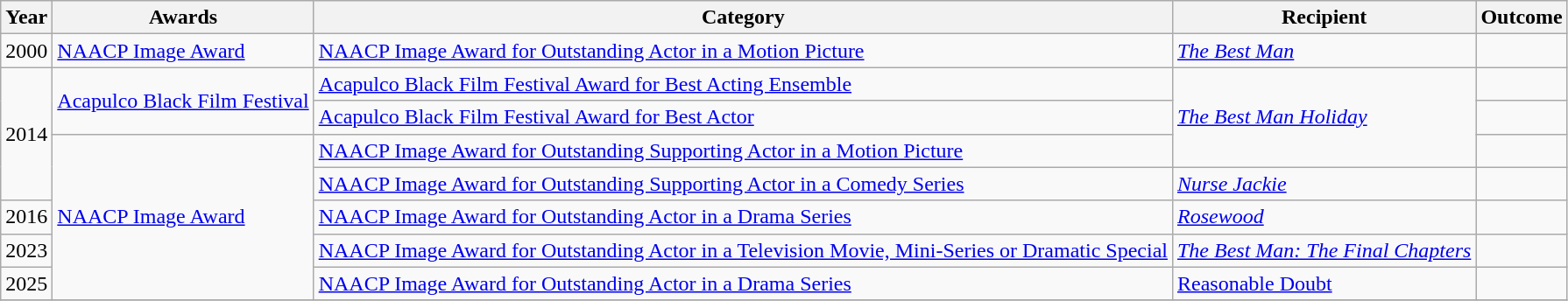<table class="wikitable sortable">
<tr>
<th>Year</th>
<th>Awards</th>
<th>Category</th>
<th>Recipient</th>
<th>Outcome</th>
</tr>
<tr>
<td>2000</td>
<td><a href='#'>NAACP Image Award</a></td>
<td><a href='#'>NAACP Image Award for Outstanding Actor in a Motion Picture</a></td>
<td><a href='#'><em>The Best Man</em></a></td>
<td></td>
</tr>
<tr>
<td rowspan=4>2014</td>
<td rowspan=2><a href='#'>Acapulco Black Film Festival</a></td>
<td><a href='#'>Acapulco Black Film Festival Award for Best Acting Ensemble</a></td>
<td rowspan=3><em><a href='#'>The Best Man Holiday</a></em></td>
<td></td>
</tr>
<tr>
<td><a href='#'>Acapulco Black Film Festival Award for Best Actor</a></td>
<td></td>
</tr>
<tr>
<td rowspan=5><a href='#'>NAACP Image Award</a></td>
<td><a href='#'>NAACP Image Award for Outstanding Supporting Actor in a Motion Picture</a></td>
<td></td>
</tr>
<tr>
<td><a href='#'>NAACP Image Award for Outstanding Supporting Actor in a Comedy Series</a></td>
<td><em><a href='#'>Nurse Jackie</a></em></td>
<td></td>
</tr>
<tr>
<td>2016</td>
<td><a href='#'>NAACP Image Award for Outstanding Actor in a Drama Series</a></td>
<td><a href='#'><em>Rosewood</em></a></td>
<td></td>
</tr>
<tr>
<td>2023</td>
<td><a href='#'>NAACP Image Award for Outstanding Actor in a Television Movie, Mini-Series or Dramatic Special</a></td>
<td><em><a href='#'>The Best Man: The Final Chapters</a></em></td>
<td></td>
</tr>
<tr>
<td>2025</td>
<td><a href='#'>NAACP Image Award for Outstanding Actor in a Drama Series</a></td>
<td><em><a href='#'></em>Reasonable Doubt<em></a></em></td>
<td></td>
</tr>
<tr>
</tr>
</table>
